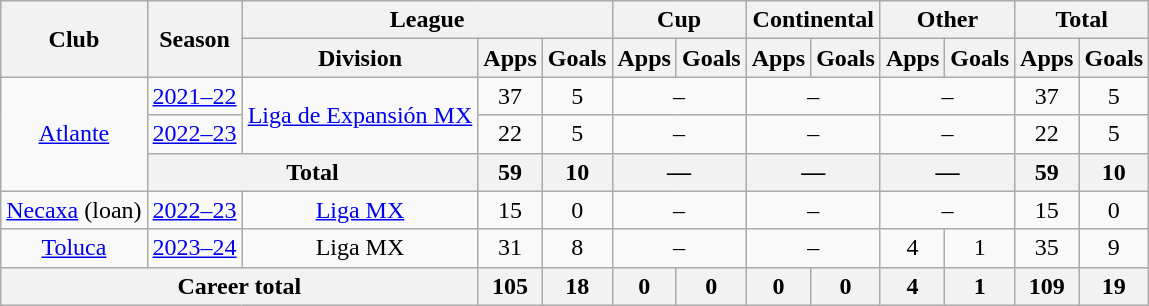<table class="wikitable" style="text-align: center">
<tr>
<th rowspan="2">Club</th>
<th rowspan="2">Season</th>
<th colspan="3">League</th>
<th colspan="2">Cup</th>
<th colspan="2">Continental</th>
<th colspan="2">Other</th>
<th colspan="2">Total</th>
</tr>
<tr>
<th>Division</th>
<th>Apps</th>
<th>Goals</th>
<th>Apps</th>
<th>Goals</th>
<th>Apps</th>
<th>Goals</th>
<th>Apps</th>
<th>Goals</th>
<th>Apps</th>
<th>Goals</th>
</tr>
<tr>
<td rowspan=3><a href='#'>Atlante</a></td>
<td><a href='#'>2021–22</a></td>
<td rowspan=2><a href='#'>Liga de Expansión MX</a></td>
<td>37</td>
<td>5</td>
<td colspan="2">–</td>
<td colspan="2">–</td>
<td colspan="2">–</td>
<td>37</td>
<td>5</td>
</tr>
<tr>
<td><a href='#'>2022–23</a></td>
<td>22</td>
<td>5</td>
<td colspan="2">–</td>
<td colspan="2">–</td>
<td colspan="2">–</td>
<td>22</td>
<td>5</td>
</tr>
<tr>
<th colspan="2">Total</th>
<th>59</th>
<th>10</th>
<th colspan="2">—</th>
<th colspan="2">—</th>
<th colspan="2">—</th>
<th>59</th>
<th>10</th>
</tr>
<tr>
<td><a href='#'>Necaxa</a> (loan)</td>
<td><a href='#'>2022–23</a></td>
<td><a href='#'>Liga MX</a></td>
<td>15</td>
<td>0</td>
<td colspan="2">–</td>
<td colspan="2">–</td>
<td colspan="2">–</td>
<td>15</td>
<td>0</td>
</tr>
<tr>
<td rowspan=1><a href='#'>Toluca</a></td>
<td><a href='#'>2023–24</a></td>
<td rowspan=1>Liga MX</td>
<td>31</td>
<td>8</td>
<td colspan="2">–</td>
<td colspan="2">–</td>
<td>4</td>
<td>1</td>
<td>35</td>
<td>9</td>
</tr>
<tr>
<th colspan="3">Career total</th>
<th>105</th>
<th>18</th>
<th>0</th>
<th>0</th>
<th>0</th>
<th>0</th>
<th>4</th>
<th>1</th>
<th>109</th>
<th>19</th>
</tr>
</table>
